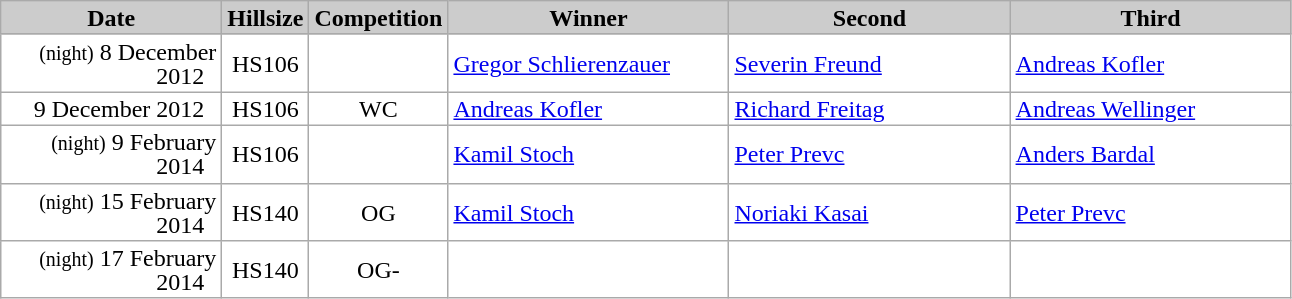<table class="wikitable plainrowheaders" style="background:#fff; font-size:100%; line-height:15px; border:grey solid 1px; border-collapse:collapse;">
<tr style="background:#ccc; text-align:center;">
<th style="background:#ccc;" width="140">Date</th>
<th style="background:#ccc;" width="45">Hillsize</th>
<th style="background:#ccc;" width="80">Competition</th>
<th style="background:#ccc;" width="180">Winner</th>
<th style="background:#ccc;" width="180">Second</th>
<th style="background:#ccc;" width="180">Third</th>
</tr>
<tr>
<td align=right><small>(night)</small> 8 December 2012  </td>
<td align=center>HS106</td>
<td align=center></td>
<td> <a href='#'>Gregor Schlierenzauer</a></td>
<td> <a href='#'>Severin Freund</a></td>
<td> <a href='#'>Andreas Kofler</a></td>
</tr>
<tr>
<td align=right>9 December 2012  </td>
<td align=center>HS106</td>
<td align=center>WC</td>
<td> <a href='#'>Andreas Kofler</a></td>
<td> <a href='#'>Richard Freitag</a></td>
<td> <a href='#'>Andreas Wellinger</a></td>
</tr>
<tr>
<td align=right><small>(night)</small> 9 February 2014  </td>
<td align=center>HS106</td>
<td align=center></td>
<td> <a href='#'>Kamil Stoch</a></td>
<td> <a href='#'>Peter Prevc</a></td>
<td> <a href='#'>Anders Bardal</a></td>
</tr>
<tr>
<td align=right><small>(night)</small> 15 February 2014  </td>
<td align=center>HS140</td>
<td align=center>OG</td>
<td> <a href='#'>Kamil Stoch</a></td>
<td> <a href='#'>Noriaki Kasai</a></td>
<td> <a href='#'>Peter Prevc</a></td>
</tr>
<tr>
<td align=right><small>(night)</small> 17 February 2014  </td>
<td align=center>HS140</td>
<td align=center>OG-</td>
<td></td>
<td></td>
<td></td>
</tr>
</table>
